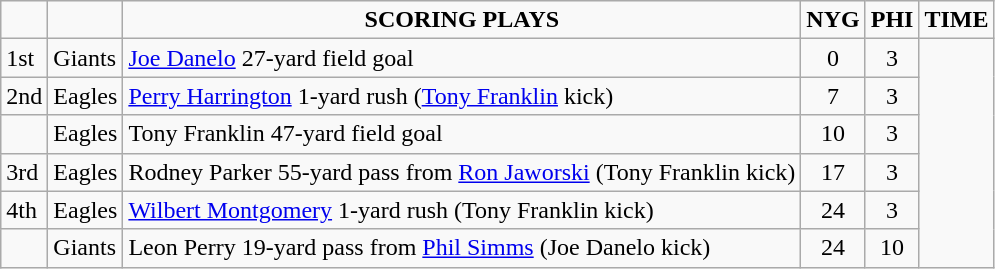<table class="wikitable">
<tr align="center">
<td></td>
<td></td>
<td><strong>SCORING PLAYS</strong></td>
<td><strong>NYG</strong></td>
<td><strong>PHI</strong></td>
<td><strong>TIME</strong></td>
</tr>
<tr>
<td>1st</td>
<td>Giants</td>
<td><a href='#'>Joe Danelo</a> 27-yard field goal</td>
<td align="center">0</td>
<td align="center">3</td>
</tr>
<tr>
<td>2nd</td>
<td>Eagles</td>
<td><a href='#'>Perry Harrington</a> 1-yard rush (<a href='#'>Tony Franklin</a> kick)</td>
<td align="center">7</td>
<td align="center">3</td>
</tr>
<tr>
<td></td>
<td>Eagles</td>
<td>Tony Franklin 47-yard field goal</td>
<td align="center">10</td>
<td align="center">3</td>
</tr>
<tr>
<td>3rd</td>
<td>Eagles</td>
<td>Rodney Parker 55-yard pass from <a href='#'>Ron Jaworski</a> (Tony Franklin kick)</td>
<td align="center">17</td>
<td align="center">3</td>
</tr>
<tr>
<td>4th</td>
<td>Eagles</td>
<td><a href='#'>Wilbert Montgomery</a> 1-yard rush (Tony Franklin kick)</td>
<td align="center">24</td>
<td align="center">3</td>
</tr>
<tr>
<td></td>
<td>Giants</td>
<td>Leon Perry 19-yard pass from <a href='#'>Phil Simms</a> (Joe Danelo kick)</td>
<td align="center">24</td>
<td align="center">10</td>
</tr>
</table>
